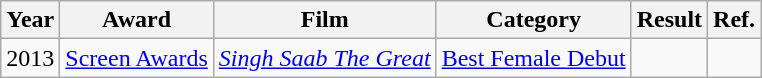<table class="wikitable">
<tr>
<th>Year</th>
<th>Award</th>
<th>Film</th>
<th>Category</th>
<th>Result</th>
<th>Ref.</th>
</tr>
<tr>
<td>2013</td>
<td><a href='#'>Screen Awards</a></td>
<td><em><a href='#'>Singh Saab The Great</a></em></td>
<td><a href='#'>Best Female Debut</a></td>
<td></td>
<td></td>
</tr>
</table>
